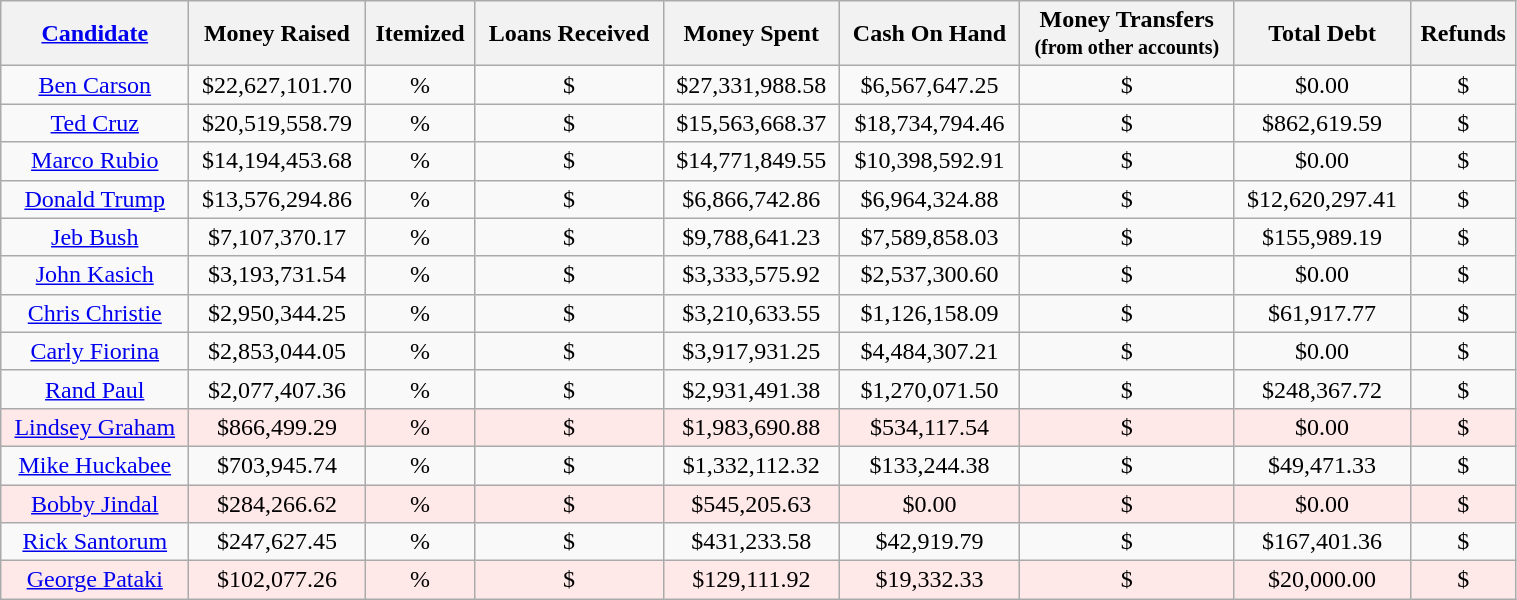<table class="sortable wikitable"  style="text-align:center; width:80%;">
<tr>
<th><a href='#'>Candidate</a></th>
<th>Money Raised</th>
<th>Itemized</th>
<th>Loans Received</th>
<th>Money Spent</th>
<th>Cash On Hand</th>
<th>Money Transfers<br><small>(from other accounts)</small></th>
<th>Total Debt</th>
<th>Refunds</th>
</tr>
<tr>
<td><a href='#'>Ben Carson</a></td>
<td>$22,627,101.70 </td>
<td>% </td>
<td>$ </td>
<td>$27,331,988.58 </td>
<td>$6,567,647.25 </td>
<td>$ </td>
<td>$0.00 </td>
<td>$ </td>
</tr>
<tr>
<td><a href='#'>Ted Cruz</a></td>
<td>$20,519,558.79 </td>
<td>% </td>
<td>$ </td>
<td>$15,563,668.37 </td>
<td>$18,734,794.46 </td>
<td>$ </td>
<td>$862,619.59  </td>
<td>$ </td>
</tr>
<tr>
<td><a href='#'>Marco Rubio</a></td>
<td>$14,194,453.68 </td>
<td>% </td>
<td>$ </td>
<td>$14,771,849.55 </td>
<td>$10,398,592.91 </td>
<td>$ </td>
<td>$0.00 </td>
<td>$ </td>
</tr>
<tr>
<td><a href='#'>Donald Trump</a></td>
<td>$13,576,294.86 </td>
<td>% </td>
<td>$ </td>
<td>$6,866,742.86 </td>
<td>$6,964,324.88 </td>
<td>$ </td>
<td>$12,620,297.41 </td>
<td>$ </td>
</tr>
<tr>
<td><a href='#'>Jeb Bush</a></td>
<td>$7,107,370.17 </td>
<td>% </td>
<td>$ </td>
<td>$9,788,641.23 </td>
<td>$7,589,858.03 </td>
<td>$ </td>
<td>$155,989.19 </td>
<td>$ </td>
</tr>
<tr>
<td><a href='#'>John Kasich</a></td>
<td>$3,193,731.54 </td>
<td>% </td>
<td>$ </td>
<td>$3,333,575.92 </td>
<td>$2,537,300.60 </td>
<td>$ </td>
<td>$0.00 </td>
<td>$ </td>
</tr>
<tr>
<td><a href='#'>Chris Christie</a></td>
<td>$2,950,344.25 </td>
<td>% </td>
<td>$ </td>
<td>$3,210,633.55 </td>
<td>$1,126,158.09 </td>
<td>$ </td>
<td>$61,917.77 </td>
<td>$ </td>
</tr>
<tr>
<td><a href='#'>Carly Fiorina</a></td>
<td>$2,853,044.05 </td>
<td>% </td>
<td>$ </td>
<td>$3,917,931.25 </td>
<td>$4,484,307.21 </td>
<td>$ </td>
<td>$0.00 </td>
<td>$ </td>
</tr>
<tr>
<td><a href='#'>Rand Paul</a></td>
<td>$2,077,407.36 </td>
<td>% </td>
<td>$ </td>
<td>$2,931,491.38 </td>
<td>$1,270,071.50 </td>
<td>$ </td>
<td>$248,367.72 </td>
<td>$ </td>
</tr>
<tr style="background:#ffe8e8;">
<td><a href='#'>Lindsey Graham</a></td>
<td>$866,499.29 </td>
<td>% </td>
<td>$ </td>
<td>$1,983,690.88 </td>
<td>$534,117.54 </td>
<td>$ </td>
<td>$0.00 </td>
<td>$ </td>
</tr>
<tr>
<td><a href='#'>Mike Huckabee</a></td>
<td>$703,945.74 </td>
<td>% </td>
<td>$ </td>
<td>$1,332,112.32 </td>
<td>$133,244.38 </td>
<td>$ </td>
<td>$49,471.33 </td>
<td>$ </td>
</tr>
<tr style="background:#ffe8e8;">
<td><a href='#'>Bobby Jindal</a></td>
<td>$284,266.62 </td>
<td>% </td>
<td>$ </td>
<td>$545,205.63 </td>
<td>$0.00 </td>
<td>$ </td>
<td>$0.00 </td>
<td>$ </td>
</tr>
<tr>
<td><a href='#'>Rick Santorum</a></td>
<td>$247,627.45 </td>
<td>% </td>
<td>$ </td>
<td>$431,233.58 </td>
<td>$42,919.79 </td>
<td>$ </td>
<td>$167,401.36 </td>
<td>$ </td>
</tr>
<tr style="background:#ffe8e8;">
<td><a href='#'>George Pataki</a></td>
<td>$102,077.26 </td>
<td>% </td>
<td>$ </td>
<td>$129,111.92 </td>
<td>$19,332.33 </td>
<td>$ </td>
<td>$20,000.00 </td>
<td>$ </td>
</tr>
</table>
